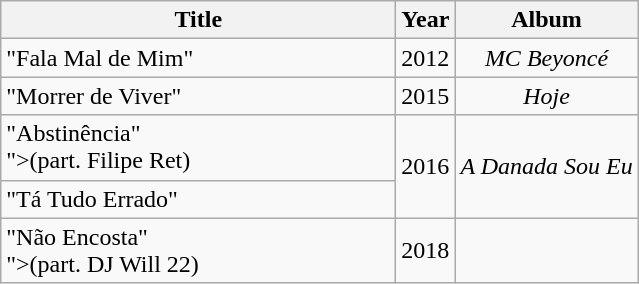<table class="wikitable">
<tr>
<th style="width:16em;">Title</th>
<th>Year</th>
<th>Album</th>
</tr>
<tr>
<td>"Fala Mal de Mim"</td>
<td>2012</td>
<td align="center"><em>MC Beyoncé</em></td>
</tr>
<tr>
<td>"Morrer de Viver"</td>
<td>2015</td>
<td align="center"><em>Hoje</em></td>
</tr>
<tr>
<td>"Abstinência"<br><span>">(part. Filipe Ret)</span></td>
<td rowspan="2">2016</td>
<td align="center" rowspan="2"><em>A Danada Sou Eu</em></td>
</tr>
<tr>
<td>"Tá Tudo Errado"</td>
</tr>
<tr>
<td>"Não Encosta" <br><span>">(part. DJ Will 22)</span></td>
<td>2018</td>
<td></td>
</tr>
</table>
